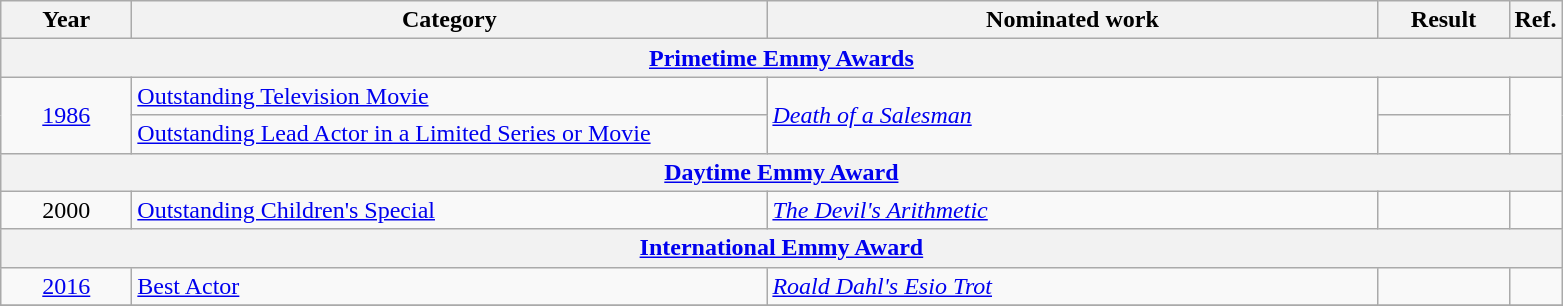<table class=wikitable>
<tr>
<th scope="col" style="width:5em;">Year</th>
<th scope="col" style="width:26em;">Category</th>
<th scope="col" style="width:25em;">Nominated work</th>
<th scope="col" style="width:5em;">Result</th>
<th>Ref.</th>
</tr>
<tr>
<th colspan=5><a href='#'>Primetime Emmy Awards</a></th>
</tr>
<tr>
<td style="text-align:center;", rowspan=2><a href='#'>1986</a></td>
<td><a href='#'>Outstanding Television Movie</a></td>
<td rowspan=2><em><a href='#'>Death of a Salesman</a></em></td>
<td></td>
<td style="text-align:center;", rowspan=2></td>
</tr>
<tr>
<td><a href='#'>Outstanding Lead Actor in a Limited Series or Movie</a></td>
<td></td>
</tr>
<tr>
<th colspan=5><a href='#'>Daytime Emmy Award</a></th>
</tr>
<tr>
<td style="text-align:center;">2000</td>
<td><a href='#'>Outstanding Children's Special</a></td>
<td><em><a href='#'>The Devil's Arithmetic</a></em></td>
<td></td>
<td style="text-align:center;"></td>
</tr>
<tr>
<th colspan=5><a href='#'>International Emmy Award</a></th>
</tr>
<tr>
<td style="text-align:center;"><a href='#'>2016</a></td>
<td><a href='#'>Best Actor</a></td>
<td><em><a href='#'>Roald Dahl's Esio Trot</a></em></td>
<td></td>
<td style="text-align:center;"></td>
</tr>
<tr>
</tr>
</table>
